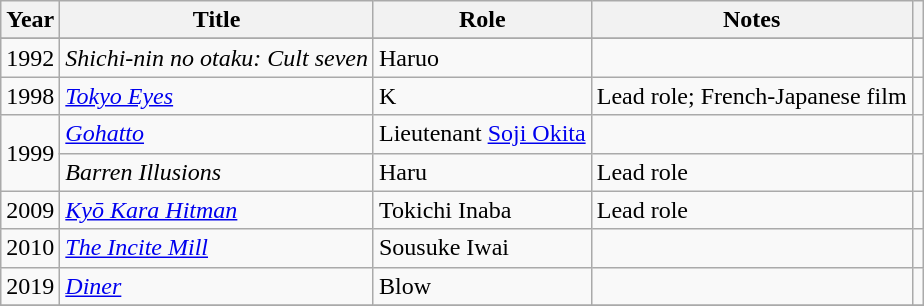<table class="wikitable sortable">
<tr>
<th>Year</th>
<th>Title</th>
<th>Role</th>
<th class="unsortable">Notes</th>
<th class="unsortable"></th>
</tr>
<tr>
</tr>
<tr>
<td>1992</td>
<td><em>Shichi-nin no otaku: Cult seven</em></td>
<td>Haruo</td>
<td></td>
<td></td>
</tr>
<tr>
<td>1998</td>
<td><em><a href='#'>Tokyo Eyes</a></em></td>
<td>K</td>
<td>Lead role; French-Japanese film</td>
<td></td>
</tr>
<tr>
<td rowspan=2>1999</td>
<td><em><a href='#'>Gohatto</a></em></td>
<td>Lieutenant <a href='#'>Soji Okita</a></td>
<td></td>
<td></td>
</tr>
<tr>
<td><em>Barren Illusions</em></td>
<td>Haru</td>
<td>Lead role</td>
<td></td>
</tr>
<tr>
<td>2009</td>
<td><em><a href='#'>Kyō Kara Hitman</a></em></td>
<td>Tokichi Inaba</td>
<td>Lead role</td>
<td></td>
</tr>
<tr>
<td>2010</td>
<td><em><a href='#'>The Incite Mill</a></em></td>
<td>Sousuke Iwai</td>
<td></td>
<td></td>
</tr>
<tr>
<td>2019</td>
<td><em><a href='#'>Diner</a></em></td>
<td>Blow</td>
<td></td>
<td></td>
</tr>
<tr>
</tr>
</table>
